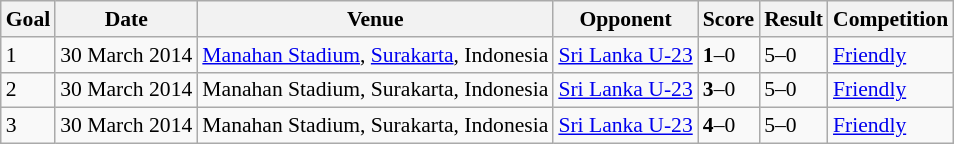<table class="wikitable" style="font-size:90%">
<tr>
<th>Goal</th>
<th>Date</th>
<th>Venue</th>
<th>Opponent</th>
<th>Score</th>
<th>Result</th>
<th>Competition</th>
</tr>
<tr>
<td>1</td>
<td>30 March 2014</td>
<td><a href='#'>Manahan Stadium</a>, <a href='#'>Surakarta</a>, Indonesia</td>
<td> <a href='#'>Sri Lanka U-23</a></td>
<td><strong>1</strong>–0</td>
<td>5–0</td>
<td><a href='#'>Friendly</a></td>
</tr>
<tr>
<td>2</td>
<td>30 March 2014</td>
<td>Manahan Stadium, Surakarta, Indonesia</td>
<td> <a href='#'>Sri Lanka U-23</a></td>
<td><strong>3</strong>–0</td>
<td>5–0</td>
<td><a href='#'>Friendly</a></td>
</tr>
<tr>
<td>3</td>
<td>30 March 2014</td>
<td>Manahan Stadium, Surakarta, Indonesia</td>
<td> <a href='#'>Sri Lanka U-23</a></td>
<td><strong>4</strong>–0</td>
<td>5–0</td>
<td><a href='#'>Friendly</a></td>
</tr>
</table>
